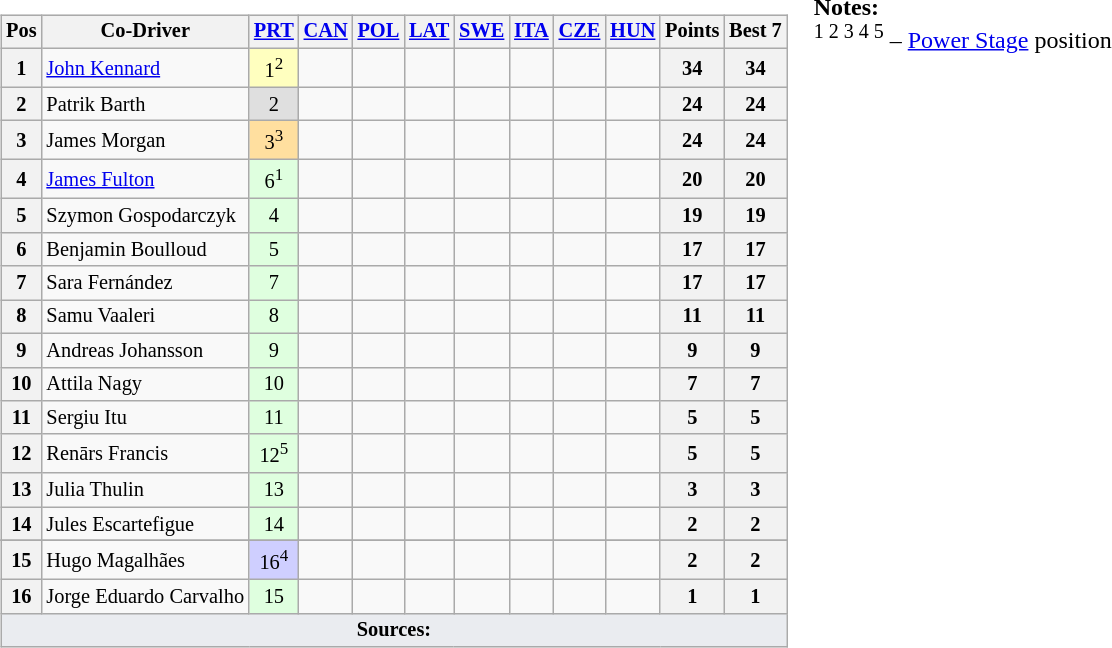<table>
<tr>
<td valign="top"><br><table class="wikitable" style="font-size: 85%; text-align: center">
<tr valign="top">
<th valign="middle">Pos</th>
<th valign="middle">Co-Driver</th>
<th><a href='#'>PRT</a><br></th>
<th><a href='#'>CAN</a><br></th>
<th><a href='#'>POL</a><br></th>
<th><a href='#'>LAT</a><br></th>
<th><a href='#'>SWE</a><br></th>
<th><a href='#'>ITA</a><br></th>
<th><a href='#'>CZE</a><br></th>
<th><a href='#'>HUN</a><br></th>
<th valign="middle">Points</th>
<th valign="middle">Best 7</th>
</tr>
<tr>
<th>1</th>
<td align=left> <a href='#'>John Kennard</a></td>
<td style="background:#FFFFBF;">1<sup>2</sup></td>
<td></td>
<td></td>
<td></td>
<td></td>
<td></td>
<td></td>
<td></td>
<th>34</th>
<th>34</th>
</tr>
<tr>
<th>2</th>
<td align="left"> Patrik Barth</td>
<td style="background:#DFDFDF;">2</td>
<td></td>
<td></td>
<td></td>
<td></td>
<td></td>
<td></td>
<td></td>
<th>24</th>
<th>24</th>
</tr>
<tr>
<th>3</th>
<td align="left"> James Morgan</td>
<td style="background:#FFDF9F;">3<sup>3</sup></td>
<td></td>
<td></td>
<td></td>
<td></td>
<td></td>
<td></td>
<td></td>
<th>24</th>
<th>24</th>
</tr>
<tr>
<th>4</th>
<td align="left"> <a href='#'>James Fulton</a></td>
<td style="background:#DFFFDF;">6<sup>1</sup></td>
<td></td>
<td></td>
<td></td>
<td></td>
<td></td>
<td></td>
<td></td>
<th>20</th>
<th>20</th>
</tr>
<tr>
<th>5</th>
<td align="left"> Szymon Gospodarczyk</td>
<td style="background:#DFFFDF;">4</td>
<td></td>
<td></td>
<td></td>
<td></td>
<td></td>
<td></td>
<td></td>
<th>19</th>
<th>19</th>
</tr>
<tr>
<th>6</th>
<td align="left"> Benjamin Boulloud</td>
<td style="background:#DFFFDF;">5</td>
<td></td>
<td></td>
<td></td>
<td></td>
<td></td>
<td></td>
<td></td>
<th>17</th>
<th>17</th>
</tr>
<tr>
<th>7</th>
<td align="left"> Sara Fernández</td>
<td style="background:#DFFFDF;">7</td>
<td></td>
<td></td>
<td></td>
<td></td>
<td></td>
<td></td>
<td></td>
<th>17</th>
<th>17</th>
</tr>
<tr>
<th>8</th>
<td align="left"> Samu 	Vaaleri</td>
<td style="background:#DFFFDF;">8</td>
<td></td>
<td></td>
<td></td>
<td></td>
<td></td>
<td></td>
<td></td>
<th>11</th>
<th>11</th>
</tr>
<tr>
<th>9</th>
<td align="left"> Andreas Johansson</td>
<td style="background:#DFFFDF;">9</td>
<td></td>
<td></td>
<td></td>
<td></td>
<td></td>
<td></td>
<td></td>
<th>9</th>
<th>9</th>
</tr>
<tr>
<th>10</th>
<td align="left"> Attila Nagy</td>
<td style="background:#DFFFDF;">10</td>
<td></td>
<td></td>
<td></td>
<td></td>
<td></td>
<td></td>
<td></td>
<th>7</th>
<th>7</th>
</tr>
<tr>
<th>11</th>
<td align="left"> Sergiu Itu</td>
<td style="background:#DFFFDF;">11</td>
<td></td>
<td></td>
<td></td>
<td></td>
<td></td>
<td></td>
<td></td>
<th>5</th>
<th>5</th>
</tr>
<tr>
<th>12</th>
<td align="left"> Renārs Francis</td>
<td style="background:#DFFFDF;">12<sup>5</sup></td>
<td></td>
<td></td>
<td></td>
<td></td>
<td></td>
<td></td>
<td></td>
<th>5</th>
<th>5</th>
</tr>
<tr>
<th>13</th>
<td align="left"> Julia Thulin</td>
<td style="background:#DFFFDF;">13</td>
<td></td>
<td></td>
<td></td>
<td></td>
<td></td>
<td></td>
<td></td>
<th>3</th>
<th>3</th>
</tr>
<tr>
<th>14</th>
<td align="left"> Jules Escartefigue</td>
<td style="background:#DFFFDF;">14</td>
<td></td>
<td></td>
<td></td>
<td></td>
<td></td>
<td></td>
<td></td>
<th>2</th>
<th>2</th>
</tr>
<tr>
</tr>
<tr>
<th>15</th>
<td align="left"> Hugo Magalhães</td>
<td style="background:#CFCFFF;">16<sup>4</sup></td>
<td></td>
<td></td>
<td></td>
<td></td>
<td></td>
<td></td>
<td></td>
<th>2</th>
<th>2</th>
</tr>
<tr>
<th>16</th>
<td align="left"> Jorge Eduardo Carvalho</td>
<td style="background:#DFFFDF;">15</td>
<td></td>
<td></td>
<td></td>
<td></td>
<td></td>
<td></td>
<td></td>
<th>1</th>
<th>1</th>
</tr>
<tr>
<td colspan="12" style="background-color:#EAECF0;text-align:center"><strong>Sources:</strong></td>
</tr>
</table>
</td>
<td valign="top"><br>
<span><strong>Notes:</strong><br><sup>1 2 3 4 5</sup> – <a href='#'>Power Stage</a> position</span></td>
</tr>
</table>
